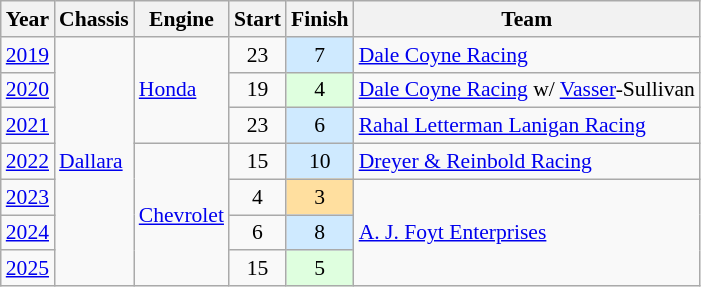<table class="wikitable" style="font-size: 90%;">
<tr>
<th>Year</th>
<th>Chassis</th>
<th>Engine</th>
<th>Start</th>
<th>Finish</th>
<th>Team</th>
</tr>
<tr>
<td><a href='#'>2019</a></td>
<td rowspan=7><a href='#'>Dallara</a></td>
<td rowspan=3><a href='#'>Honda</a></td>
<td align=center>23</td>
<td align=center style="background:#CFEAFF;">7</td>
<td nowrap><a href='#'>Dale Coyne Racing</a></td>
</tr>
<tr>
<td><a href='#'>2020</a></td>
<td align=center>19</td>
<td align=center style="background:#DFFFDF;">4</td>
<td nowrap><a href='#'>Dale Coyne Racing</a> w/ <a href='#'>Vasser</a>-Sullivan</td>
</tr>
<tr>
<td><a href='#'>2021</a></td>
<td align=center>23</td>
<td align=center style="background:#CFEAFF;">6</td>
<td nowrap><a href='#'>Rahal Letterman Lanigan Racing</a></td>
</tr>
<tr>
<td><a href='#'>2022</a></td>
<td rowspan=4><a href='#'>Chevrolet</a></td>
<td align=center>15</td>
<td align=center style="background:#CFEAFF;">10</td>
<td nowrap><a href='#'>Dreyer & Reinbold Racing</a></td>
</tr>
<tr>
<td><a href='#'>2023</a></td>
<td align=center>4</td>
<td align=center style="background:#ffdf9f;">3</td>
<td nowrap rowspan=3><a href='#'>A. J. Foyt Enterprises</a></td>
</tr>
<tr>
<td><a href='#'>2024</a></td>
<td align=center>6</td>
<td align=center style="background:#cfeaff;">8</td>
</tr>
<tr>
<td><a href='#'>2025</a></td>
<td align=center>15</td>
<td align=center style="background:#DFFFDF;">5</td>
</tr>
</table>
